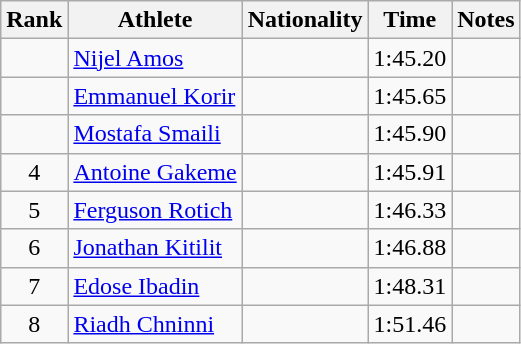<table class="wikitable sortable" style="text-align:center">
<tr>
<th>Rank</th>
<th>Athlete</th>
<th>Nationality</th>
<th>Time</th>
<th>Notes</th>
</tr>
<tr>
<td></td>
<td align="left"><a href='#'>Nijel Amos</a></td>
<td align=left></td>
<td>1:45.20</td>
<td></td>
</tr>
<tr>
<td></td>
<td align="left"><a href='#'>Emmanuel Korir</a></td>
<td align=left></td>
<td>1:45.65</td>
<td></td>
</tr>
<tr>
<td></td>
<td align="left"><a href='#'>Mostafa Smaili</a></td>
<td align=left></td>
<td>1:45.90</td>
<td></td>
</tr>
<tr>
<td>4</td>
<td align="left"><a href='#'>Antoine Gakeme</a></td>
<td align=left></td>
<td>1:45.91</td>
<td></td>
</tr>
<tr>
<td>5</td>
<td align="left"><a href='#'>Ferguson Rotich</a></td>
<td align=left></td>
<td>1:46.33</td>
<td></td>
</tr>
<tr>
<td>6</td>
<td align="left"><a href='#'>Jonathan Kitilit</a></td>
<td align=left></td>
<td>1:46.88</td>
<td></td>
</tr>
<tr>
<td>7</td>
<td align="left"><a href='#'>Edose Ibadin</a></td>
<td align=left></td>
<td>1:48.31</td>
<td></td>
</tr>
<tr>
<td>8</td>
<td align="left"><a href='#'>Riadh Chninni</a></td>
<td align=left></td>
<td>1:51.46</td>
<td></td>
</tr>
</table>
